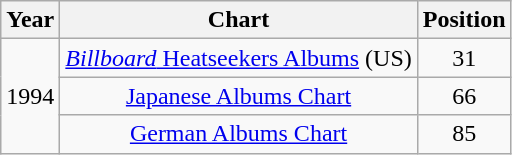<table class="wikitable">
<tr>
<th>Year</th>
<th>Chart</th>
<th>Position</th>
</tr>
<tr>
<td align="center" rowspan="3">1994</td>
<td align="center"><a href='#'><em>Billboard</em> Heatseekers Albums</a> (US)</td>
<td align="center">31</td>
</tr>
<tr>
<td align="center"><a href='#'>Japanese Albums Chart</a></td>
<td align="center">66</td>
</tr>
<tr>
<td align="center"><a href='#'>German Albums Chart</a></td>
<td align="center">85</td>
</tr>
</table>
